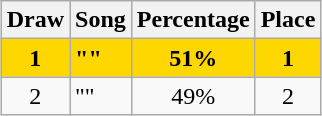<table class="sortable wikitable" style="margin: 1em auto 1em auto; text-align:center">
<tr>
<th>Draw</th>
<th>Song</th>
<th>Percentage</th>
<th>Place</th>
</tr>
<tr style="font-weight:bold; background:gold;">
<td>1</td>
<td align="left">""</td>
<td>51%</td>
<td>1</td>
</tr>
<tr>
<td>2</td>
<td align="left">""</td>
<td>49%</td>
<td>2</td>
</tr>
</table>
